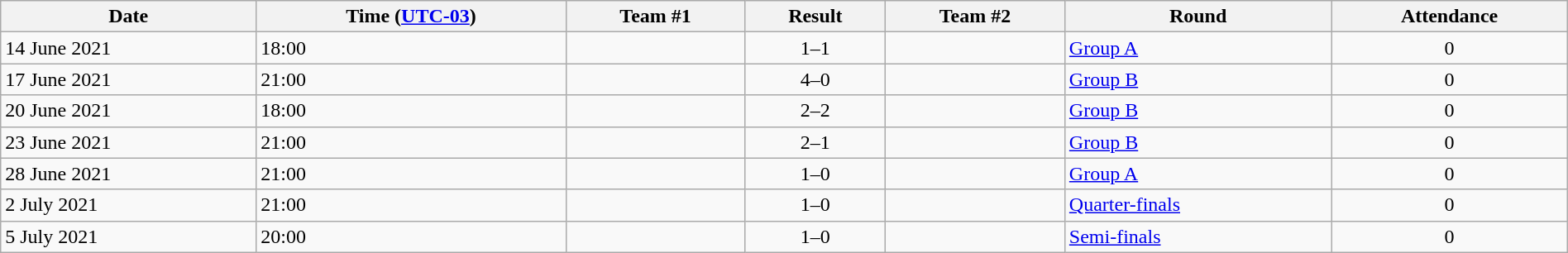<table class="wikitable" style="text-align:left; width:100%;">
<tr>
<th>Date</th>
<th>Time (<a href='#'>UTC-03</a>)</th>
<th>Team #1</th>
<th>Result</th>
<th>Team #2</th>
<th>Round</th>
<th>Attendance</th>
</tr>
<tr>
<td>14 June 2021</td>
<td>18:00</td>
<td></td>
<td style="text-align:center;">1–1</td>
<td></td>
<td><a href='#'>Group A</a></td>
<td style="text-align:center;">0</td>
</tr>
<tr>
<td>17 June 2021</td>
<td>21:00</td>
<td><strong></strong></td>
<td style="text-align:center;">4–0</td>
<td></td>
<td><a href='#'>Group B</a></td>
<td style="text-align:center;">0</td>
</tr>
<tr>
<td>20 June 2021</td>
<td>18:00</td>
<td></td>
<td style="text-align:center;">2–2</td>
<td></td>
<td><a href='#'>Group B</a></td>
<td style="text-align:center;">0</td>
</tr>
<tr>
<td>23 June 2021</td>
<td>21:00</td>
<td><strong></strong></td>
<td style="text-align:center;">2–1</td>
<td></td>
<td><a href='#'>Group B</a></td>
<td style="text-align:center;">0</td>
</tr>
<tr>
<td>28 June 2021</td>
<td>21:00</td>
<td><strong></strong></td>
<td style="text-align:center;">1–0</td>
<td></td>
<td><a href='#'>Group A</a></td>
<td style="text-align:center;">0</td>
</tr>
<tr>
<td>2 July 2021</td>
<td>21:00</td>
<td><strong></strong></td>
<td style="text-align:center;">1–0</td>
<td></td>
<td><a href='#'>Quarter-finals</a></td>
<td style="text-align:center;">0</td>
</tr>
<tr>
<td>5 July 2021</td>
<td>20:00</td>
<td><strong></strong></td>
<td style="text-align:center;">1–0</td>
<td></td>
<td><a href='#'>Semi-finals</a></td>
<td style="text-align:center;">0</td>
</tr>
</table>
